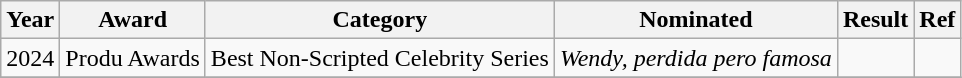<table class="wikitable plainrowheaders">
<tr>
<th scope="col">Year</th>
<th scope="col">Award</th>
<th scope="col">Category</th>
<th scope="col">Nominated</th>
<th scope="col">Result</th>
<th scope="col">Ref</th>
</tr>
<tr>
<td>2024</td>
<td>Produ Awards</td>
<td>Best Non-Scripted Celebrity Series</td>
<td><em>Wendy, perdida pero famosa</em></td>
<td></td>
<td align="center"></td>
</tr>
<tr>
</tr>
</table>
